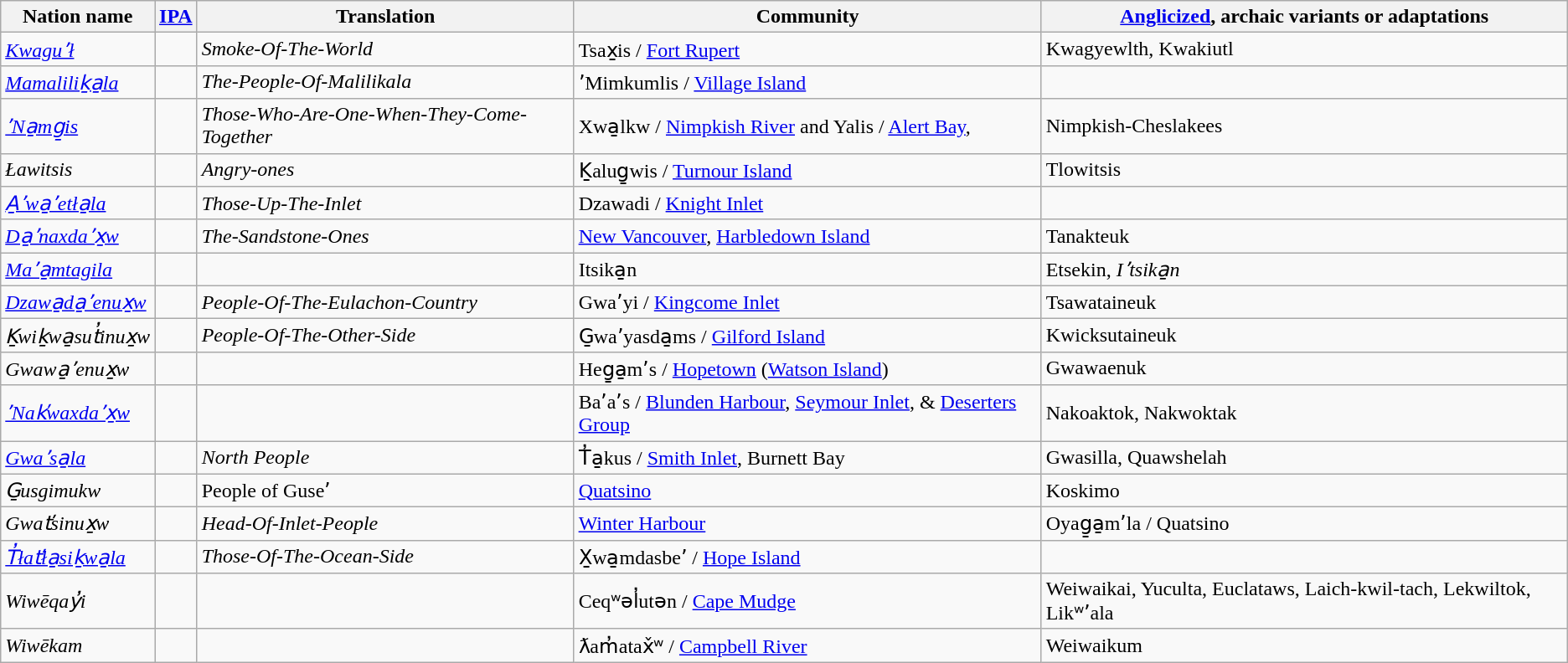<table class="wikitable">
<tr>
<th>Nation name</th>
<th><a href='#'>IPA</a></th>
<th>Translation</th>
<th>Community</th>
<th><a href='#'>Anglicized</a>, archaic variants or adaptations</th>
</tr>
<tr>
<td><em><a href='#'>Kwaguʼł</a></em></td>
<td></td>
<td><em>Smoke-Of-The-World</em></td>
<td>Tsax̱is / <a href='#'>Fort Rupert</a></td>
<td>Kwagyewlth, Kwakiutl</td>
</tr>
<tr>
<td><em><a href='#'>Mamaliliḵa̱la</a></em></td>
<td></td>
<td><em>The-People-Of-Malilikala</em></td>
<td>ʼMimkumlis / <a href='#'>Village Island</a></td>
<td></td>
</tr>
<tr>
<td><em><a href='#'>ʼNa̱mg̱is</a></em></td>
<td></td>
<td><em>Those-Who-Are-One-When-They-Come-Together</em></td>
<td>Xwa̱lkw / <a href='#'>Nimpkish River</a> and Yalis / <a href='#'>Alert Bay</a>,</td>
<td>Nimpkish-Cheslakees</td>
</tr>
<tr>
<td><em>Ławitsis</em></td>
<td></td>
<td><em>Angry-ones</em></td>
<td>Ḵalug̱wis / <a href='#'>Turnour Island</a></td>
<td>Tlowitsis</td>
</tr>
<tr>
<td><em><a href='#'>A̱ʼwa̱ʼetła̱la</a></em></td>
<td></td>
<td><em>Those-Up-The-Inlet</em></td>
<td>Dzawadi / <a href='#'>Knight Inlet</a></td>
<td></td>
</tr>
<tr>
<td><em><a href='#'>Da̱ʼnaxdaʼx̱w</a></em></td>
<td></td>
<td><em>The-Sandstone-Ones</em></td>
<td Tʼsadzisnukwa̱meʼ><a href='#'>New Vancouver</a>, <a href='#'>Harbledown Island</a></td>
<td>Tanakteuk</td>
</tr>
<tr>
<td><em><a href='#'>Maʼa̱mtagila</a></em></td>
<td></td>
<td></td>
<td>Itsika̱n</td>
<td>Etsekin, <em>Iʼtsika̱n</em></td>
</tr>
<tr>
<td><em><a href='#'>Dzawa̱da̱ʼenux̱w</a></em></td>
<td></td>
<td><em>People-Of-The-Eulachon-Country</em></td>
<td>Gwaʼyi / <a href='#'>Kingcome Inlet</a></td>
<td>Tsawataineuk</td>
</tr>
<tr>
<td><em>Ḵwiḵwa̱sut̓inux̱w</em></td>
<td></td>
<td><em>People-Of-The-Other-Side</em></td>
<td>G̱waʼyasda̱ms / <a href='#'>Gilford Island</a></td>
<td>Kwicksutaineuk</td>
</tr>
<tr>
<td><em>Gwawa̱ʼenux̱w</em></td>
<td></td>
<td></td>
<td>Heg̱a̱mʼs / <a href='#'>Hopetown</a> (<a href='#'>Watson Island</a>)</td>
<td>Gwawaenuk</td>
</tr>
<tr>
<td><em><a href='#'>ʼNak̕waxdaʼx̱w</a></em></td>
<td></td>
<td></td>
<td>Baʼaʼs / <a href='#'>Blunden Harbour</a>, <a href='#'>Seymour Inlet</a>, & <a href='#'>Deserters Group</a></td>
<td>Nakoaktok, Nakwoktak</td>
</tr>
<tr>
<td><em><a href='#'>Gwaʼsa̱la</a></em></td>
<td></td>
<td><em>North People</em></td>
<td>T̓a̱kus / <a href='#'>Smith Inlet</a>, Burnett Bay</td>
<td>Gwasilla, Quawshelah</td>
</tr>
<tr>
<td><em>G̱usgimukw</em></td>
<td></td>
<td>People of Guseʼ</td>
<td X̱wa̱tis><a href='#'>Quatsino</a></td>
<td>Koskimo</td>
</tr>
<tr>
<td><em>Gwat̕sinux̱w</em></td>
<td></td>
<td><em>Head-Of-Inlet-People</em></td>
<td><a href='#'>Winter Harbour</a></td>
<td>Oyag̱a̱mʼla / Quatsino</td>
</tr>
<tr>
<td><em><a href='#'>T̓łat̕ła̱siḵwa̱la</a></em></td>
<td></td>
<td><em>Those-Of-The-Ocean-Side</em></td>
<td>X̱wa̱mdasbeʼ / <a href='#'>Hope Island</a></td>
<td></td>
</tr>
<tr>
<td><em>Wiwēqay̓i</em></td>
<td></td>
<td></td>
<td>Ceqʷəl̓utən / <a href='#'>Cape Mudge</a></td>
<td>Weiwaikai, Yuculta, Euclataws, Laich-kwil-tach, Lekwiltok, Likʷʼala</td>
</tr>
<tr>
<td><em>Wiwēkam</em></td>
<td></td>
<td></td>
<td>ƛam̓atax̌ʷ / <a href='#'>Campbell River</a></td>
<td>Weiwaikum</td>
</tr>
</table>
